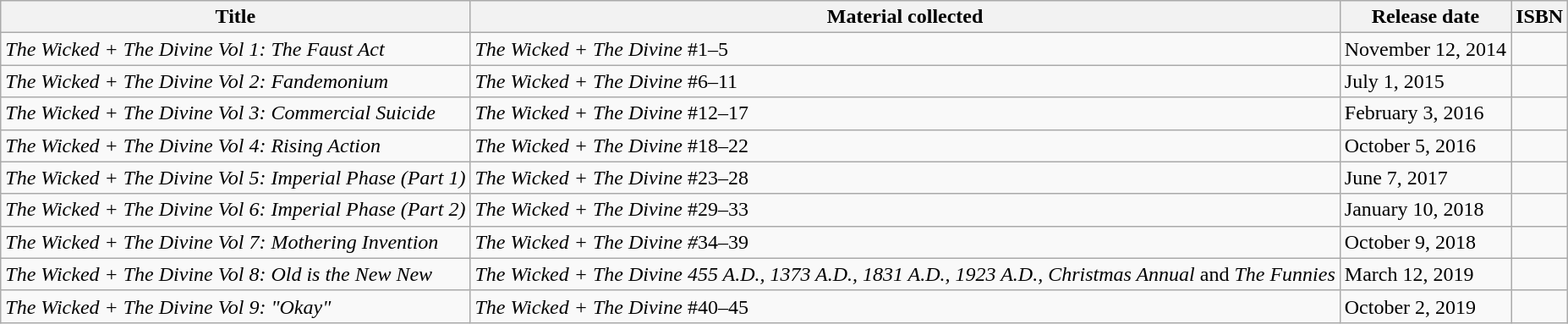<table class="wikitable">
<tr>
<th>Title</th>
<th>Material collected</th>
<th>Release date</th>
<th>ISBN</th>
</tr>
<tr>
<td><em>The Wicked + The Divine Vol 1: The Faust Act</em></td>
<td><em>The Wicked + The Divine</em> #1–5</td>
<td>November 12, 2014</td>
<td></td>
</tr>
<tr>
<td><em>The Wicked + The Divine Vol 2:</em> <em>Fandemonium</em></td>
<td><em>The Wicked + The Divine</em> #6–11</td>
<td>July 1, 2015</td>
<td></td>
</tr>
<tr>
<td><em>The Wicked + The Divine Vol 3:</em> <em>Commercial Suicide</em></td>
<td><em>The Wicked + The Divine</em> #12–17</td>
<td>February 3, 2016</td>
<td></td>
</tr>
<tr>
<td><em>The Wicked + The Divine Vol 4:</em> <em>Rising Action</em></td>
<td><em>The Wicked + The Divine</em> #18–22</td>
<td>October 5, 2016</td>
<td></td>
</tr>
<tr>
<td><em>The Wicked + The Divine Vol 5:</em> <em>Imperial Phase (Part 1)</em></td>
<td><em>The Wicked + The Divine</em> #23–28</td>
<td>June 7, 2017</td>
<td></td>
</tr>
<tr>
<td><em>The Wicked + The Divine Vol 6:</em> <em>Imperial Phase (Part 2)</em></td>
<td><em>The Wicked + The Divine</em> #29–33</td>
<td>January 10, 2018</td>
<td></td>
</tr>
<tr>
<td><em>The Wicked + The Divine Vol 7:</em> <em>Mothering Invention</em></td>
<td><em>The Wicked + The Divine #</em>34–39</td>
<td>October 9, 2018</td>
<td></td>
</tr>
<tr>
<td><em>The Wicked + The Divine Vol 8:</em> <em>Old is the New New</em></td>
<td><em>The Wicked + The Divine 455 A.D., 1373 A.D., 1831 A.D., 1923 A.D., Christmas Annual</em> and <em>The Funnies</em></td>
<td>March 12, 2019</td>
<td></td>
</tr>
<tr>
<td><em>The Wicked + The Divine Vol 9:</em> <em>"Okay"</em></td>
<td><em>The Wicked + The Divine</em> #40–45</td>
<td>October 2, 2019</td>
<td></td>
</tr>
</table>
